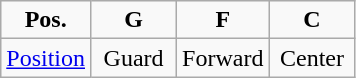<table class="wikitable" style="text-align: center;">
<tr>
<td width="50"><strong>Pos.</strong></td>
<td width="50"><strong>G</strong></td>
<td width="50"><strong>F</strong></td>
<td width="50"><strong>C</strong></td>
</tr>
<tr>
<td><a href='#'>Position</a></td>
<td>Guard</td>
<td>Forward</td>
<td>Center</td>
</tr>
</table>
